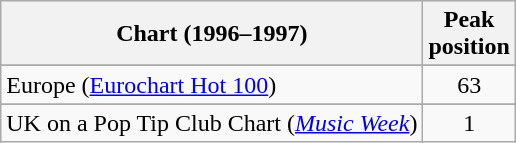<table class="wikitable sortable">
<tr>
<th>Chart (1996–1997)</th>
<th>Peak<br>position</th>
</tr>
<tr>
</tr>
<tr>
</tr>
<tr>
<td>Europe (<a href='#'>Eurochart Hot 100</a>)</td>
<td align="center">63</td>
</tr>
<tr>
</tr>
<tr>
</tr>
<tr>
</tr>
<tr>
<td>UK on a Pop Tip Club Chart (<em><a href='#'>Music Week</a></em>)</td>
<td align="center">1</td>
</tr>
</table>
